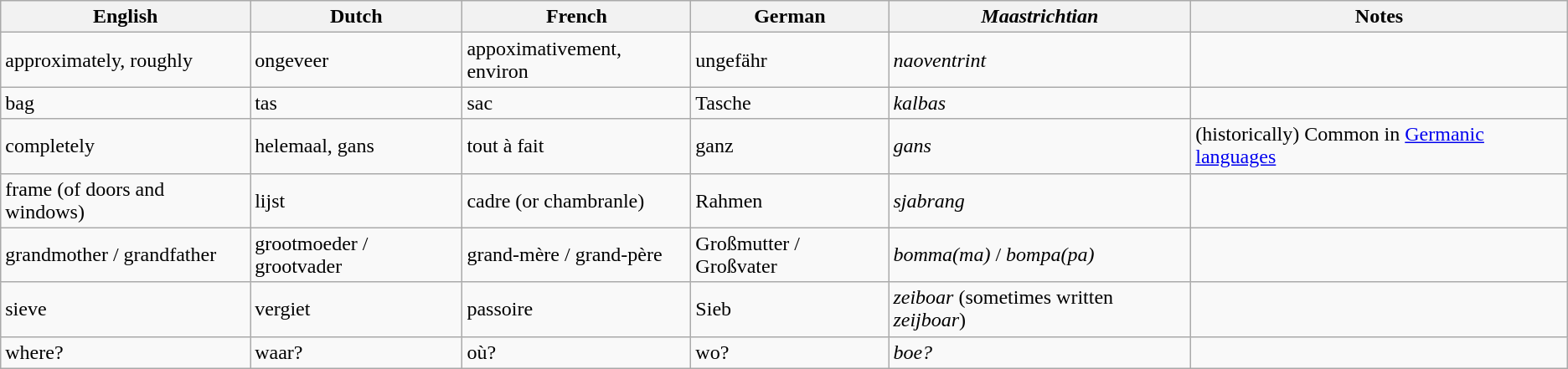<table class="wikitable">
<tr>
<th>English</th>
<th>Dutch</th>
<th>French</th>
<th>German</th>
<th><em>Maastrichtian</em> </th>
<th>Notes</th>
</tr>
<tr>
<td>approximately, roughly</td>
<td>ongeveer</td>
<td>appoximativement, environ</td>
<td>ungefähr</td>
<td><em>naoventrint</em></td>
<td></td>
</tr>
<tr>
<td>bag</td>
<td>tas</td>
<td>sac</td>
<td>Tasche</td>
<td><em>kalbas</em></td>
<td></td>
</tr>
<tr>
<td>completely</td>
<td>helemaal, gans</td>
<td>tout à fait</td>
<td>ganz</td>
<td><em>gans</em></td>
<td>(historically) Common in <a href='#'>Germanic languages</a></td>
</tr>
<tr>
<td>frame (of doors and windows)</td>
<td>lijst</td>
<td>cadre (or chambranle)</td>
<td>Rahmen</td>
<td><em>sjabrang</em></td>
</tr>
<tr>
<td>grandmother / grandfather</td>
<td>grootmoeder / grootvader</td>
<td>grand-mère / grand-père</td>
<td>Großmutter / Großvater</td>
<td><em>bomma(ma)</em> / <em>bompa(pa)</em></td>
<td></td>
</tr>
<tr>
<td>sieve</td>
<td>vergiet</td>
<td>passoire</td>
<td>Sieb</td>
<td><em>zeiboar</em> (sometimes written <em>zeijboar</em>)</td>
<td></td>
</tr>
<tr>
<td>where?</td>
<td>waar?</td>
<td>où?</td>
<td>wo?</td>
<td><em>boe?</em></td>
</tr>
</table>
